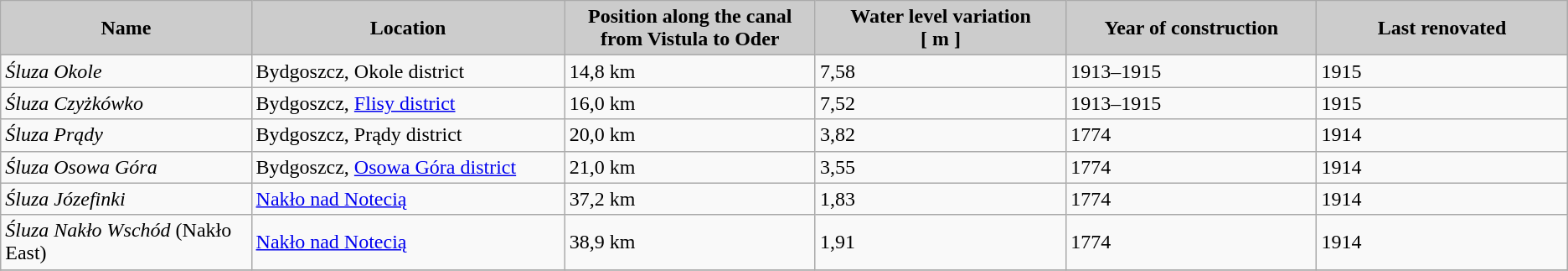<table class="wikitable sortable" width="">
<tr align="center" bgcolor="#CCCCCC">
<td width=16%><strong>Name</strong></td>
<td width=20%><strong>Location</strong></td>
<td width=16%><strong>Position along the canal<br>from Vistula to Oder</strong></td>
<td width=16%><strong>Water level variation<br>[ m ]</strong></td>
<td width=16%><strong>Year of construction</strong></td>
<td width=16%><strong>Last renovated</strong></td>
</tr>
<tr ---->
<td><em>Śluza Okole</em></td>
<td>Bydgoszcz, Okole district</td>
<td>14,8 km</td>
<td>7,58</td>
<td>1913–1915</td>
<td>1915</td>
</tr>
<tr ----bgcolor="#EFEFEF">
<td><em>Śluza Czyżkówko</em></td>
<td>Bydgoszcz, <a href='#'>Flisy district</a></td>
<td>16,0 km</td>
<td>7,52</td>
<td>1913–1915</td>
<td>1915</td>
</tr>
<tr ---->
<td><em>Śluza Prądy</em></td>
<td>Bydgoszcz, Prądy district</td>
<td>20,0 km</td>
<td>3,82</td>
<td>1774</td>
<td>1914</td>
</tr>
<tr ----bgcolor="#EFEFEF">
<td><em>Śluza Osowa Góra</em></td>
<td>Bydgoszcz, <a href='#'>Osowa Góra district</a></td>
<td>21,0 km</td>
<td>3,55</td>
<td>1774</td>
<td>1914</td>
</tr>
<tr ---->
<td><em>Śluza Józefinki</em></td>
<td><a href='#'>Nakło nad Notecią</a></td>
<td>37,2 km</td>
<td>1,83</td>
<td>1774</td>
<td>1914</td>
</tr>
<tr ----bgcolor="#EFEFEF">
<td><em>Śluza Nakło Wschód</em> (Nakło East)</td>
<td><a href='#'>Nakło nad Notecią</a></td>
<td>38,9 km</td>
<td>1,91</td>
<td>1774</td>
<td>1914</td>
</tr>
<tr ---->
</tr>
</table>
